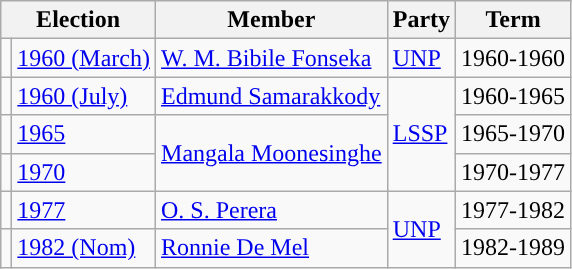<table class="wikitable">
<tr>
<th colspan="2">Election</th>
<th>Member</th>
<th>Party</th>
<th>Term</th>
</tr>
<tr>
<td style="background-color: "></td>
<td><a href='#'>1960 (March)</a></td>
<td><a href='#'>W. M. Bibile Fonseka</a></td>
<td><a href='#'>UNP</a></td>
<td>1960-1960</td>
</tr>
<tr>
<td style="background-color: "></td>
<td><a href='#'>1960 (July)</a></td>
<td><a href='#'>Edmund Samarakkody</a></td>
<td rowspan=3><a href='#'>LSSP</a></td>
<td>1960-1965</td>
</tr>
<tr>
<td style="background-color: "></td>
<td><a href='#'>1965</a></td>
<td rowspan=2><a href='#'>Mangala Moonesinghe</a></td>
<td>1965-1970</td>
</tr>
<tr>
<td style="background-color: "></td>
<td><a href='#'>1970</a></td>
<td>1970-1977</td>
</tr>
<tr>
<td style="background-color: "></td>
<td><a href='#'>1977</a></td>
<td><a href='#'>O. S. Perera</a></td>
<td rowspan=2><a href='#'>UNP</a></td>
<td>1977-1982</td>
</tr>
<tr>
<td style="background-color: "></td>
<td><a href='#'>1982 (Nom)</a></td>
<td><a href='#'>Ronnie De Mel</a></td>
<td>1982-1989</td>
</tr>
</table>
